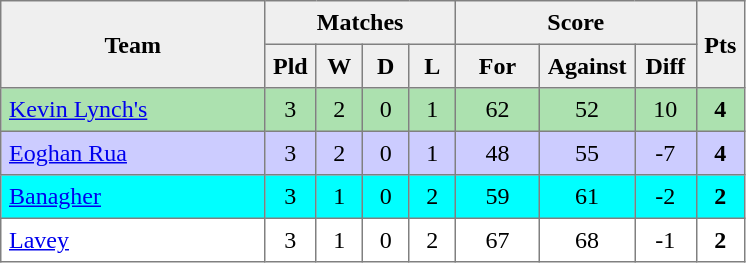<table style=border-collapse:collapse border=1 cellspacing=0 cellpadding=5>
<tr align=center bgcolor=#efefef>
<th rowspan=2 width=165>Team</th>
<th colspan=4>Matches</th>
<th colspan=3>Score</th>
<th rowspan=2width=20>Pts</th>
</tr>
<tr align=center bgcolor=#efefef>
<th width=20>Pld</th>
<th width=20>W</th>
<th width=20>D</th>
<th width=20>L</th>
<th width=45>For</th>
<th width=45>Against</th>
<th width=30>Diff</th>
</tr>
<tr align=center style="background:#ACE1AF;">
<td style="text-align:left;"><a href='#'>Kevin Lynch's</a></td>
<td>3</td>
<td>2</td>
<td>0</td>
<td>1</td>
<td>62</td>
<td>52</td>
<td>10</td>
<td><strong>4</strong></td>
</tr>
<tr align=center style="background:#ccccff;">
<td style="text-align:left;"><a href='#'>Eoghan Rua</a></td>
<td>3</td>
<td>2</td>
<td>0</td>
<td>1</td>
<td>48</td>
<td>55</td>
<td>-7</td>
<td><strong>4</strong></td>
</tr>
<tr align=center style="background:#00FFFF;">
<td style="text-align:left;"><a href='#'>Banagher</a></td>
<td>3</td>
<td>1</td>
<td>0</td>
<td>2</td>
<td>59</td>
<td>61</td>
<td>-2</td>
<td><strong>2</strong></td>
</tr>
<tr align=center>
<td style="text-align:left;"><a href='#'>Lavey</a></td>
<td>3</td>
<td>1</td>
<td>0</td>
<td>2</td>
<td>67</td>
<td>68</td>
<td>-1</td>
<td><strong>2</strong></td>
</tr>
</table>
